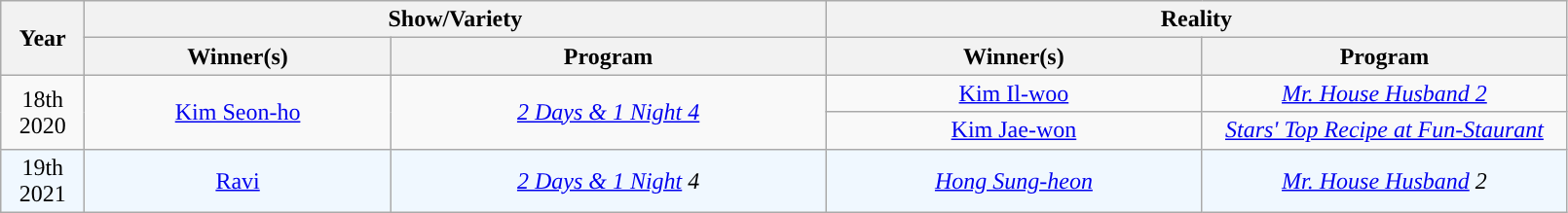<table class="wikitable" style=text-align:center>
<tr>
<th rowspan=2 style="width:50px">Year</th>
<th colspan=2 style="width:500px">Show/Variety</th>
<th colspan=2 style="width:500px">Reality</th>
</tr>
<tr>
<th>Winner(s)</th>
<th>Program</th>
<th style="width:250px">Winner(s)</th>
<th>Program</th>
</tr>
<tr>
<td rowspan=2>18th<br>2020</td>
<td rowspan=2><a href='#'>Kim Seon-ho</a></td>
<td rowspan=2><a href='#'><em>2 Days & 1 Night 4</em></a></td>
<td><a href='#'>Kim Il-woo</a></td>
<td><a href='#'><em>Mr. House Husband 2</em></a></td>
</tr>
<tr>
<td><a href='#'>Kim Jae-won</a></td>
<td><em><a href='#'>Stars' Top Recipe at Fun-Staurant</a></em></td>
</tr>
<tr style="background:#F0F8FF">
<td>19th<br>2021</td>
<td><a href='#'>Ravi</a></td>
<td><em><a href='#'>2 Days & 1 Night</a> 4</em></td>
<td><em><a href='#'>Hong Sung-heon</a></em></td>
<td><em><a href='#'>Mr. House Husband</a> 2</em></td>
</tr>
</table>
